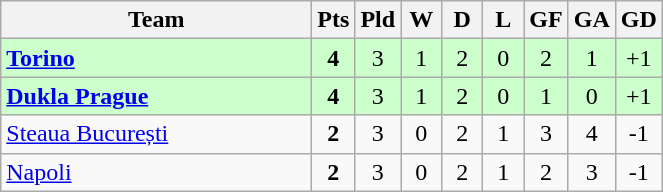<table class="wikitable" style="text-align:center;">
<tr>
<th width=200>Team</th>
<th width=20>Pts</th>
<th width=20>Pld</th>
<th width=20>W</th>
<th width=20>D</th>
<th width=20>L</th>
<th width=20>GF</th>
<th width=20>GA</th>
<th width=20>GD</th>
</tr>
<tr style="background:#ccffcc">
<td style="text-align:left"><strong> <a href='#'>Torino</a></strong></td>
<td><strong>4</strong></td>
<td>3</td>
<td>1</td>
<td>2</td>
<td>0</td>
<td>2</td>
<td>1</td>
<td>+1</td>
</tr>
<tr style="background:#ccffcc">
<td style="text-align:left"><strong> <a href='#'>Dukla Prague</a></strong></td>
<td><strong>4</strong></td>
<td>3</td>
<td>1</td>
<td>2</td>
<td>0</td>
<td>1</td>
<td>0</td>
<td>+1</td>
</tr>
<tr>
<td style="text-align:left"> <a href='#'>Steaua București</a></td>
<td><strong>2</strong></td>
<td>3</td>
<td>0</td>
<td>2</td>
<td>1</td>
<td>3</td>
<td>4</td>
<td>-1</td>
</tr>
<tr>
<td style="text-align:left"> <a href='#'>Napoli</a></td>
<td><strong>2</strong></td>
<td>3</td>
<td>0</td>
<td>2</td>
<td>1</td>
<td>2</td>
<td>3</td>
<td>-1</td>
</tr>
</table>
